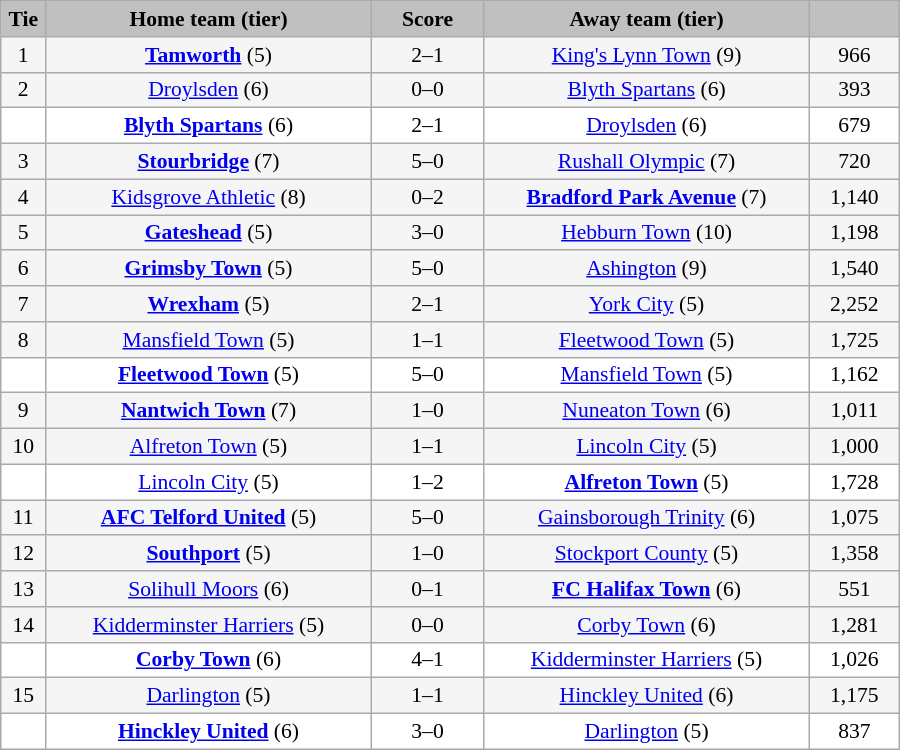<table class="wikitable" style="width: 600px; background:WhiteSmoke; text-align:center; font-size:90%">
<tr>
<td scope="col" style="width:  5.00%; background:silver;"><strong>Tie</strong></td>
<td scope="col" style="width: 36.25%; background:silver;"><strong>Home team (tier)</strong></td>
<td scope="col" style="width: 12.50%; background:silver;"><strong>Score</strong></td>
<td scope="col" style="width: 36.25%; background:silver;"><strong>Away team (tier)</strong></td>
<td scope="col" style="width: 10.00%; background:silver;"><strong></strong></td>
</tr>
<tr>
<td>1</td>
<td><strong><a href='#'>Tamworth</a></strong> (5)</td>
<td>2–1</td>
<td><a href='#'>King's Lynn Town</a> (9)</td>
<td>966</td>
</tr>
<tr>
<td>2</td>
<td><a href='#'>Droylsden</a> (6)</td>
<td>0–0</td>
<td><a href='#'>Blyth Spartans</a> (6)</td>
<td>393</td>
</tr>
<tr style="background:white;">
<td><em></em></td>
<td><strong><a href='#'>Blyth Spartans</a></strong> (6)</td>
<td>2–1</td>
<td><a href='#'>Droylsden</a> (6)</td>
<td>679</td>
</tr>
<tr>
<td>3</td>
<td><strong><a href='#'>Stourbridge</a></strong> (7)</td>
<td>5–0</td>
<td><a href='#'>Rushall Olympic</a> (7)</td>
<td>720</td>
</tr>
<tr>
<td>4</td>
<td><a href='#'>Kidsgrove Athletic</a> (8)</td>
<td>0–2</td>
<td><strong><a href='#'>Bradford Park Avenue</a></strong> (7)</td>
<td>1,140</td>
</tr>
<tr>
<td>5</td>
<td><strong><a href='#'>Gateshead</a></strong> (5)</td>
<td>3–0</td>
<td><a href='#'>Hebburn Town</a> (10)</td>
<td>1,198</td>
</tr>
<tr>
<td>6</td>
<td><strong><a href='#'>Grimsby Town</a></strong> (5)</td>
<td>5–0</td>
<td><a href='#'>Ashington</a> (9)</td>
<td>1,540</td>
</tr>
<tr>
<td>7</td>
<td><strong><a href='#'>Wrexham</a></strong> (5)</td>
<td>2–1</td>
<td><a href='#'>York City</a> (5)</td>
<td>2,252</td>
</tr>
<tr>
<td>8</td>
<td><a href='#'>Mansfield Town</a> (5)</td>
<td>1–1</td>
<td><a href='#'>Fleetwood Town</a> (5)</td>
<td>1,725</td>
</tr>
<tr style="background:white;">
<td><em></em></td>
<td><strong><a href='#'>Fleetwood Town</a></strong> (5)</td>
<td>5–0</td>
<td><a href='#'>Mansfield Town</a> (5)</td>
<td>1,162</td>
</tr>
<tr>
<td>9</td>
<td><strong><a href='#'>Nantwich Town</a></strong> (7)</td>
<td>1–0</td>
<td><a href='#'>Nuneaton Town</a> (6)</td>
<td>1,011</td>
</tr>
<tr>
<td>10</td>
<td><a href='#'>Alfreton Town</a> (5)</td>
<td>1–1</td>
<td><a href='#'>Lincoln City</a> (5)</td>
<td>1,000</td>
</tr>
<tr style="background:white;">
<td><em></em></td>
<td><a href='#'>Lincoln City</a> (5)</td>
<td>1–2</td>
<td><strong><a href='#'>Alfreton Town</a></strong> (5)</td>
<td>1,728</td>
</tr>
<tr>
<td>11</td>
<td><strong><a href='#'>AFC Telford United</a></strong> (5)</td>
<td>5–0</td>
<td><a href='#'>Gainsborough Trinity</a> (6)</td>
<td>1,075</td>
</tr>
<tr>
<td>12</td>
<td><strong><a href='#'>Southport</a></strong> (5)</td>
<td>1–0</td>
<td><a href='#'>Stockport County</a> (5)</td>
<td>1,358</td>
</tr>
<tr>
<td>13</td>
<td><a href='#'>Solihull Moors</a> (6)</td>
<td>0–1</td>
<td><strong><a href='#'>FC Halifax Town</a></strong> (6)</td>
<td>551</td>
</tr>
<tr>
<td>14</td>
<td><a href='#'>Kidderminster Harriers</a> (5)</td>
<td>0–0</td>
<td><a href='#'>Corby Town</a> (6)</td>
<td>1,281</td>
</tr>
<tr style="background:white;">
<td><em></em></td>
<td><strong><a href='#'>Corby Town</a></strong> (6)</td>
<td>4–1</td>
<td><a href='#'>Kidderminster Harriers</a> (5)</td>
<td>1,026</td>
</tr>
<tr>
<td>15</td>
<td><a href='#'>Darlington</a> (5)</td>
<td>1–1</td>
<td><a href='#'>Hinckley United</a> (6)</td>
<td>1,175</td>
</tr>
<tr style="background:white;">
<td><em></em></td>
<td><strong><a href='#'>Hinckley United</a></strong> (6)</td>
<td>3–0</td>
<td><a href='#'>Darlington</a> (5)</td>
<td>837</td>
</tr>
</table>
